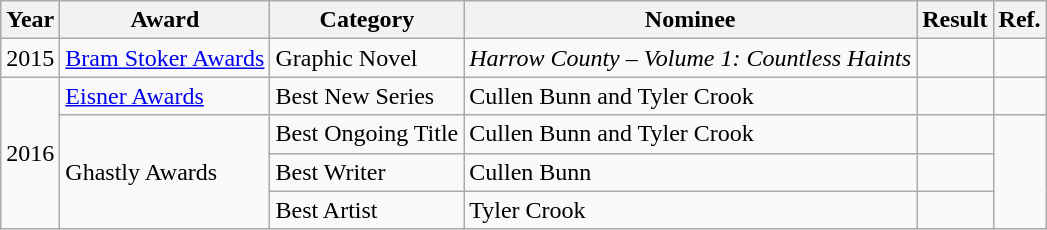<table class="wikitable sortable">
<tr>
<th>Year</th>
<th>Award</th>
<th>Category</th>
<th>Nominee</th>
<th>Result</th>
<th>Ref.</th>
</tr>
<tr>
<td>2015</td>
<td><a href='#'>Bram Stoker Awards</a></td>
<td>Graphic Novel</td>
<td><em>Harrow County – Volume 1: Countless Haints</em></td>
<td></td>
<td></td>
</tr>
<tr>
<td rowspan=4>2016</td>
<td><a href='#'>Eisner Awards</a></td>
<td>Best New Series</td>
<td>Cullen Bunn and Tyler Crook</td>
<td></td>
<td></td>
</tr>
<tr>
<td rowspan=3>Ghastly Awards</td>
<td>Best Ongoing Title</td>
<td>Cullen Bunn and Tyler Crook</td>
<td></td>
<td rowspan=3></td>
</tr>
<tr>
<td>Best Writer</td>
<td>Cullen Bunn</td>
<td></td>
</tr>
<tr>
<td>Best Artist</td>
<td>Tyler Crook</td>
<td></td>
</tr>
</table>
